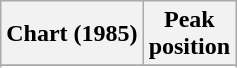<table class="wikitable plainrowheaders sortable" style="text-align:center;">
<tr>
<th scope="col">Chart (1985)</th>
<th scope="col">Peak<br>position</th>
</tr>
<tr>
</tr>
<tr>
</tr>
</table>
